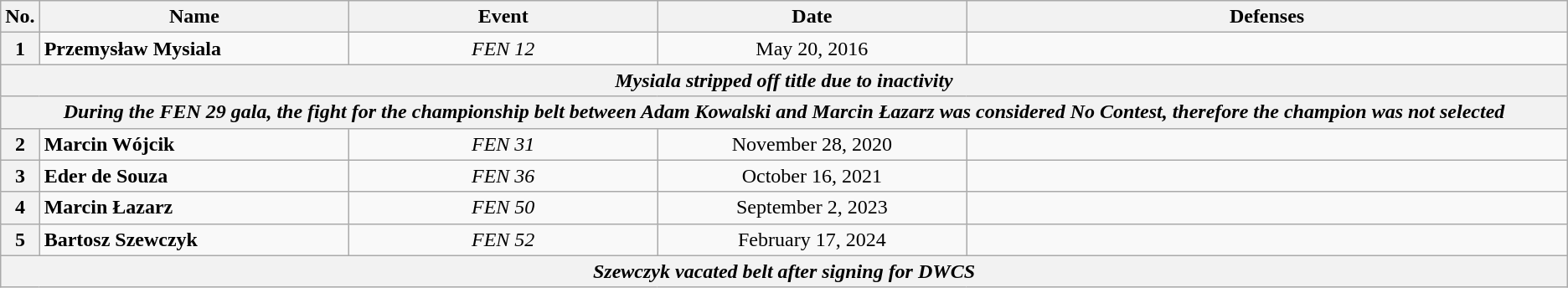<table class="wikitable">
<tr>
<th style= width:1%;">No.</th>
<th style= width:20%;">Name</th>
<th style= width:20%;">Event</th>
<th style=width:20%;">Date</th>
<th style= width:50%;">Defenses</th>
</tr>
<tr>
<th>1</th>
<td align=left> <strong>Przemysław Mysiala</strong><br></td>
<td align=center><em>FEN 12</em><br></td>
<td align=center>May 20, 2016</td>
<td></td>
</tr>
<tr>
<th colspan="5"><em>Mysiala stripped off title due to inactivity</em></th>
</tr>
<tr>
<th colspan="5"><em>During the FEN 29 gala, the fight for the championship belt between Adam Kowalski and Marcin Łazarz was considered No Contest, therefore the champion was not selected </em></th>
</tr>
<tr>
<th>2</th>
<td align=left> <strong>Marcin Wójcik</strong><br></td>
<td align=center><em>FEN 31</em><br></td>
<td align=center>November 28, 2020</td>
<td></td>
</tr>
<tr>
<th>3</th>
<td align=left> <strong>Eder de Souza</strong><br></td>
<td align=center><em>FEN 36</em><br></td>
<td align=center>October 16, 2021</td>
<td></td>
</tr>
<tr>
<th>4</th>
<td align=left> <strong>Marcin Łazarz</strong><br></td>
<td align=center><em>FEN 50</em><br></td>
<td align=center>September 2, 2023</td>
<td></td>
</tr>
<tr>
<th>5</th>
<td align=left> <strong>Bartosz Szewczyk</strong><br></td>
<td align=center><em>FEN 52</em><br></td>
<td align=center>February 17, 2024</td>
<td></td>
</tr>
<tr>
<th colspan="5"><em>Szewczyk vacated belt after signing for DWCS </em></th>
</tr>
</table>
